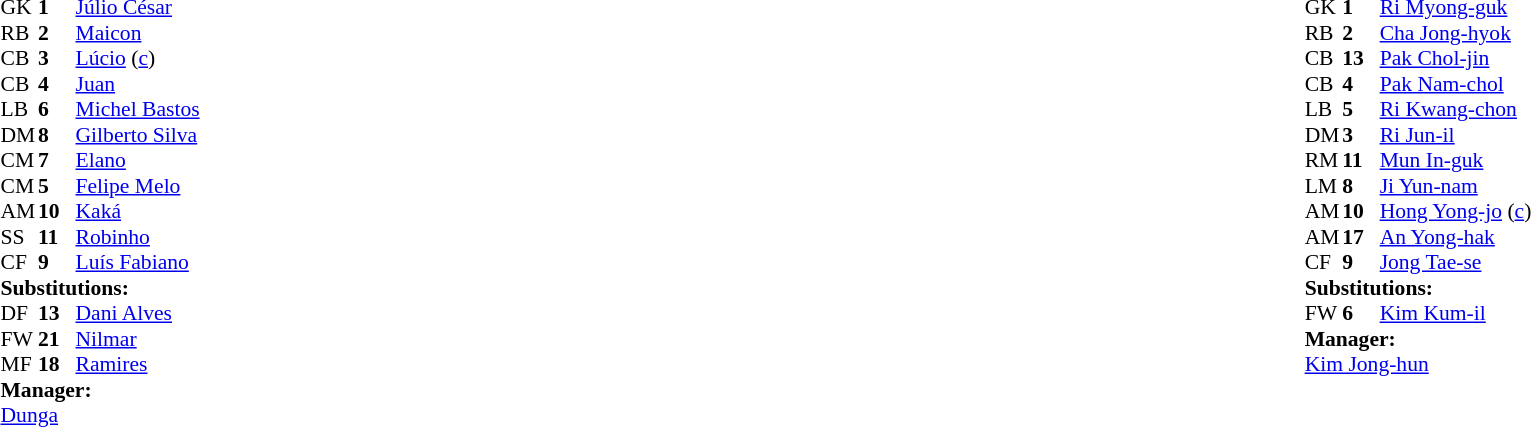<table width="100%">
<tr>
<td valign="top" width="40%"><br><table style="font-size: 90%" cellspacing="0" cellpadding="0">
<tr>
<th width="25"></th>
<th width="25"></th>
</tr>
<tr>
<td>GK</td>
<td><strong>1</strong></td>
<td><a href='#'>Júlio César</a></td>
</tr>
<tr>
<td>RB</td>
<td><strong>2</strong></td>
<td><a href='#'>Maicon</a></td>
</tr>
<tr>
<td>CB</td>
<td><strong>3</strong></td>
<td><a href='#'>Lúcio</a> (<a href='#'>c</a>)</td>
</tr>
<tr>
<td>CB</td>
<td><strong>4</strong></td>
<td><a href='#'>Juan</a></td>
</tr>
<tr>
<td>LB</td>
<td><strong>6</strong></td>
<td><a href='#'>Michel Bastos</a></td>
</tr>
<tr>
<td>DM</td>
<td><strong>8</strong></td>
<td><a href='#'>Gilberto Silva</a></td>
</tr>
<tr>
<td>CM</td>
<td><strong>7</strong></td>
<td><a href='#'>Elano</a></td>
<td></td>
<td></td>
</tr>
<tr>
<td>CM</td>
<td><strong>5</strong></td>
<td><a href='#'>Felipe Melo</a></td>
<td></td>
<td></td>
</tr>
<tr>
<td>AM</td>
<td><strong>10</strong></td>
<td><a href='#'>Kaká</a></td>
<td></td>
<td></td>
</tr>
<tr>
<td>SS</td>
<td><strong>11</strong></td>
<td><a href='#'>Robinho</a></td>
</tr>
<tr>
<td>CF</td>
<td><strong>9</strong></td>
<td><a href='#'>Luís Fabiano</a></td>
</tr>
<tr>
<td colspan=3><strong>Substitutions:</strong></td>
</tr>
<tr>
<td>DF</td>
<td><strong>13</strong></td>
<td><a href='#'>Dani Alves</a></td>
<td></td>
<td></td>
</tr>
<tr>
<td>FW</td>
<td><strong>21</strong></td>
<td><a href='#'>Nilmar</a></td>
<td></td>
<td></td>
</tr>
<tr>
<td>MF</td>
<td><strong>18</strong></td>
<td><a href='#'>Ramires</a></td>
<td></td>
<td></td>
</tr>
<tr>
<td colspan=3><strong>Manager:</strong></td>
</tr>
<tr>
<td colspan=3><a href='#'>Dunga</a></td>
</tr>
</table>
</td>
<td valign="top"></td>
<td valign="top" width="50%"><br><table style="font-size: 90%" cellspacing="0" cellpadding="0" align="center">
<tr>
<th width=25></th>
<th width=25></th>
</tr>
<tr>
<td>GK</td>
<td><strong>1</strong></td>
<td><a href='#'>Ri Myong-guk</a></td>
</tr>
<tr>
<td>RB</td>
<td><strong>2</strong></td>
<td><a href='#'>Cha Jong-hyok</a></td>
</tr>
<tr>
<td>CB</td>
<td><strong>13</strong></td>
<td><a href='#'>Pak Chol-jin</a></td>
</tr>
<tr>
<td>CB</td>
<td><strong>4</strong></td>
<td><a href='#'>Pak Nam-chol</a></td>
</tr>
<tr>
<td>LB</td>
<td><strong>5</strong></td>
<td><a href='#'>Ri Kwang-chon</a></td>
</tr>
<tr>
<td>DM</td>
<td><strong>3</strong></td>
<td><a href='#'>Ri Jun-il</a></td>
</tr>
<tr>
<td>RM</td>
<td><strong>11</strong></td>
<td><a href='#'>Mun In-guk</a></td>
<td></td>
<td></td>
</tr>
<tr>
<td>LM</td>
<td><strong>8</strong></td>
<td><a href='#'>Ji Yun-nam</a></td>
</tr>
<tr>
<td>AM</td>
<td><strong>10</strong></td>
<td><a href='#'>Hong Yong-jo</a> (<a href='#'>c</a>)</td>
</tr>
<tr>
<td>AM</td>
<td><strong>17</strong></td>
<td><a href='#'>An Yong-hak</a></td>
</tr>
<tr>
<td>CF</td>
<td><strong>9</strong></td>
<td><a href='#'>Jong Tae-se</a></td>
</tr>
<tr>
<td colspan=3><strong>Substitutions:</strong></td>
</tr>
<tr>
<td>FW</td>
<td><strong>6</strong></td>
<td><a href='#'>Kim Kum-il</a></td>
<td></td>
<td></td>
</tr>
<tr>
<td colspan=3><strong>Manager:</strong></td>
</tr>
<tr>
<td colspan=4><a href='#'>Kim Jong-hun</a></td>
</tr>
</table>
</td>
</tr>
</table>
